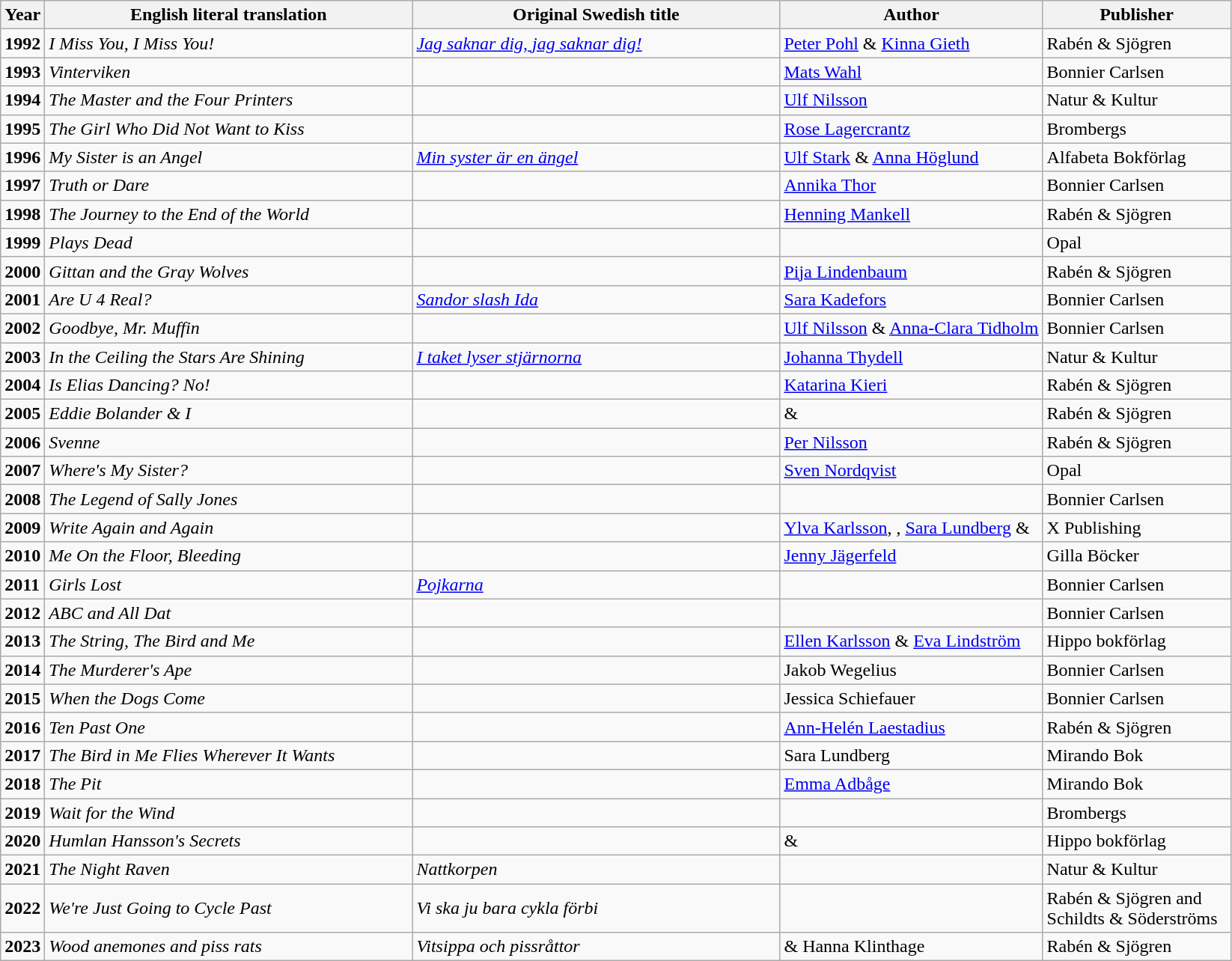<table class="wikitable">
<tr>
<th>Year</th>
<th style="width:20em">English literal translation</th>
<th style="width:20em">Original Swedish title</th>
<th>Author</th>
<th style="width:10em">Publisher</th>
</tr>
<tr>
<td><strong>1992</strong></td>
<td><em>I Miss You, I Miss You!</em></td>
<td><em><a href='#'>Jag saknar dig, jag saknar dig!</a></em></td>
<td><a href='#'>Peter Pohl</a> & <a href='#'>Kinna Gieth</a></td>
<td>Rabén & Sjögren</td>
</tr>
<tr>
<td><strong>1993</strong></td>
<td><em>Vinterviken</em></td>
<td></td>
<td><a href='#'>Mats Wahl</a></td>
<td>Bonnier Carlsen</td>
</tr>
<tr>
<td><strong>1994</strong></td>
<td><em>The Master and the Four Printers</em></td>
<td></td>
<td><a href='#'>Ulf Nilsson</a></td>
<td>Natur & Kultur</td>
</tr>
<tr>
<td><strong>1995</strong></td>
<td><em>The Girl Who Did Not Want to Kiss</em></td>
<td></td>
<td><a href='#'>Rose Lagercrantz</a></td>
<td>Brombergs</td>
</tr>
<tr>
<td><strong>1996</strong></td>
<td><em>My Sister is an Angel</em></td>
<td><em><a href='#'>Min syster är en ängel</a></em></td>
<td><a href='#'>Ulf Stark</a> & <a href='#'>Anna Höglund</a></td>
<td>Alfabeta Bokförlag</td>
</tr>
<tr>
<td><strong>1997</strong></td>
<td><em>Truth or Dare</em></td>
<td></td>
<td><a href='#'>Annika Thor</a></td>
<td>Bonnier Carlsen</td>
</tr>
<tr>
<td><strong>1998</strong></td>
<td><em>The Journey to the End of the World</em></td>
<td></td>
<td><a href='#'>Henning Mankell</a></td>
<td>Rabén & Sjögren</td>
</tr>
<tr>
<td><strong>1999</strong></td>
<td><em>Plays Dead</em></td>
<td></td>
<td></td>
<td>Opal</td>
</tr>
<tr>
<td><strong>2000</strong></td>
<td><em>Gittan and the Gray Wolves</em></td>
<td></td>
<td><a href='#'>Pija Lindenbaum</a></td>
<td>Rabén & Sjögren</td>
</tr>
<tr>
<td><strong>2001</strong></td>
<td><em>Are U 4 Real?</em></td>
<td><em><a href='#'>Sandor slash Ida</a></em></td>
<td><a href='#'>Sara Kadefors</a></td>
<td>Bonnier Carlsen</td>
</tr>
<tr>
<td><strong>2002</strong></td>
<td><em>Goodbye, Mr. Muffin</em></td>
<td></td>
<td><a href='#'>Ulf Nilsson</a> & <a href='#'>Anna-Clara Tidholm</a></td>
<td>Bonnier Carlsen</td>
</tr>
<tr>
<td><strong>2003</strong></td>
<td><em>In the Ceiling the Stars Are Shining</em></td>
<td><em><a href='#'>I taket lyser stjärnorna</a></em></td>
<td><a href='#'>Johanna Thydell</a></td>
<td>Natur & Kultur</td>
</tr>
<tr>
<td><strong>2004</strong></td>
<td><em>Is Elias Dancing? No!</em></td>
<td></td>
<td><a href='#'>Katarina Kieri</a></td>
<td>Rabén & Sjögren</td>
</tr>
<tr>
<td><strong>2005</strong></td>
<td><em>Eddie Bolander & I</em></td>
<td></td>
<td> & </td>
<td>Rabén & Sjögren</td>
</tr>
<tr>
<td><strong>2006</strong></td>
<td><em>Svenne</em></td>
<td></td>
<td><a href='#'>Per Nilsson</a></td>
<td>Rabén & Sjögren</td>
</tr>
<tr>
<td><strong>2007</strong></td>
<td><em>Where's My Sister?</em></td>
<td></td>
<td><a href='#'>Sven Nordqvist</a></td>
<td>Opal</td>
</tr>
<tr>
<td><strong>2008</strong></td>
<td><em>The Legend of Sally Jones</em></td>
<td></td>
<td></td>
<td>Bonnier Carlsen</td>
</tr>
<tr>
<td><strong>2009</strong></td>
<td><em>Write Again and Again</em></td>
<td></td>
<td><a href='#'>Ylva Karlsson</a>, , <a href='#'>Sara Lundberg</a> & </td>
<td>X Publishing</td>
</tr>
<tr>
<td><strong>2010</strong></td>
<td><em>Me On the Floor, Bleeding</em></td>
<td></td>
<td><a href='#'>Jenny Jägerfeld</a></td>
<td>Gilla Böcker</td>
</tr>
<tr>
<td><strong>2011</strong></td>
<td><em>Girls Lost</em></td>
<td><em><a href='#'>Pojkarna</a></em></td>
<td></td>
<td>Bonnier Carlsen</td>
</tr>
<tr>
<td><strong>2012</strong></td>
<td><em>ABC and All Dat</em></td>
<td></td>
<td></td>
<td>Bonnier Carlsen</td>
</tr>
<tr>
<td><strong>2013</strong></td>
<td><em>The String, The Bird and Me</em></td>
<td></td>
<td><a href='#'>Ellen Karlsson</a> & <a href='#'>Eva Lindström</a></td>
<td>Hippo bokförlag</td>
</tr>
<tr>
<td><strong>2014</strong></td>
<td><em>The Murderer's Ape</em></td>
<td></td>
<td>Jakob Wegelius</td>
<td>Bonnier Carlsen</td>
</tr>
<tr>
<td><strong>2015</strong></td>
<td><em>When the Dogs Come</em></td>
<td></td>
<td>Jessica Schiefauer</td>
<td>Bonnier Carlsen</td>
</tr>
<tr>
<td><strong>2016</strong></td>
<td><em>Ten Past One</em></td>
<td></td>
<td><a href='#'>Ann-Helén Laestadius</a></td>
<td>Rabén & Sjögren</td>
</tr>
<tr>
<td><strong>2017</strong></td>
<td><em>The Bird in Me Flies Wherever It Wants</em></td>
<td></td>
<td>Sara Lundberg</td>
<td>Mirando Bok</td>
</tr>
<tr>
<td><strong>2018</strong></td>
<td><em>The Pit</em></td>
<td></td>
<td><a href='#'>Emma Adbåge</a></td>
<td>Mirando Bok</td>
</tr>
<tr>
<td><strong>2019</strong></td>
<td><em>Wait for the Wind</em></td>
<td></td>
<td></td>
<td>Brombergs</td>
</tr>
<tr>
<td><strong>2020</strong></td>
<td><em>Humlan Hansson's Secrets</em></td>
<td></td>
<td> & </td>
<td>Hippo bokförlag</td>
</tr>
<tr>
<td><strong>2021</strong></td>
<td><em>The Night Raven</em></td>
<td><em>Nattkorpen</em></td>
<td></td>
<td>Natur & Kultur</td>
</tr>
<tr>
<td><strong>2022</strong></td>
<td><em>We're Just Going to Cycle Past</em></td>
<td><em>Vi ska ju bara cykla förbi</em></td>
<td></td>
<td>Rabén & Sjögren and Schildts & Söderströms</td>
</tr>
<tr>
<td><strong>2023</strong></td>
<td><em>Wood anemones and piss rats</em></td>
<td><em>Vitsippa och pissråttor</em></td>
<td> & Hanna Klinthage</td>
<td>Rabén & Sjögren</td>
</tr>
</table>
